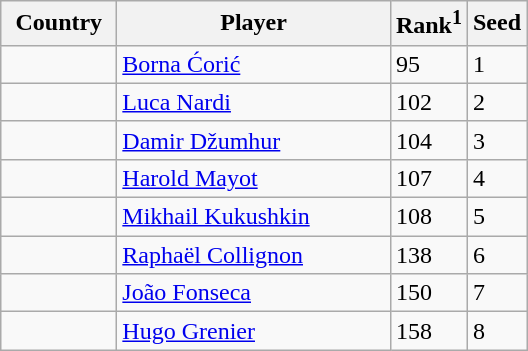<table class="sortable wikitable">
<tr>
<th width="70">Country</th>
<th width="175">Player</th>
<th>Rank<sup>1</sup></th>
<th>Seed</th>
</tr>
<tr>
<td></td>
<td><a href='#'>Borna Ćorić</a></td>
<td>95</td>
<td>1</td>
</tr>
<tr>
<td></td>
<td><a href='#'>Luca Nardi</a></td>
<td>102</td>
<td>2</td>
</tr>
<tr>
<td></td>
<td><a href='#'>Damir Džumhur</a></td>
<td>104</td>
<td>3</td>
</tr>
<tr>
<td></td>
<td><a href='#'>Harold Mayot</a></td>
<td>107</td>
<td>4</td>
</tr>
<tr>
<td></td>
<td><a href='#'>Mikhail Kukushkin</a></td>
<td>108</td>
<td>5</td>
</tr>
<tr>
<td></td>
<td><a href='#'>Raphaël Collignon</a></td>
<td>138</td>
<td>6</td>
</tr>
<tr>
<td></td>
<td><a href='#'>João Fonseca</a></td>
<td>150</td>
<td>7</td>
</tr>
<tr>
<td></td>
<td><a href='#'>Hugo Grenier</a></td>
<td>158</td>
<td>8</td>
</tr>
</table>
